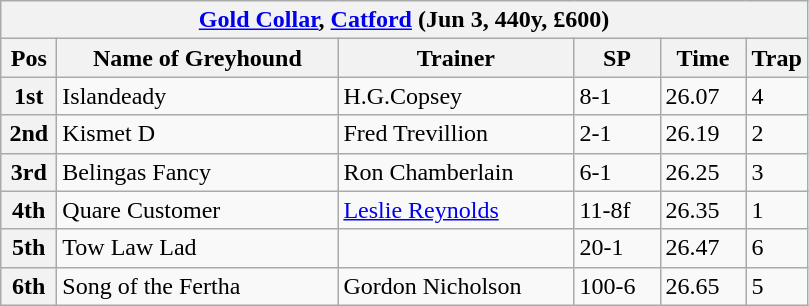<table class="wikitable">
<tr>
<th colspan="6"><a href='#'>Gold Collar</a>, <a href='#'>Catford</a> (Jun 3, 440y, £600)</th>
</tr>
<tr>
<th width=30>Pos</th>
<th width=180>Name of Greyhound</th>
<th width=150>Trainer</th>
<th width=50>SP</th>
<th width=50>Time</th>
<th width=30>Trap</th>
</tr>
<tr>
<th>1st</th>
<td>Islandeady</td>
<td>H.G.Copsey</td>
<td>8-1</td>
<td>26.07</td>
<td>4</td>
</tr>
<tr>
<th>2nd</th>
<td>Kismet D</td>
<td>Fred Trevillion</td>
<td>2-1</td>
<td>26.19</td>
<td>2</td>
</tr>
<tr>
<th>3rd</th>
<td>Belingas Fancy</td>
<td>Ron Chamberlain</td>
<td>6-1</td>
<td>26.25</td>
<td>3</td>
</tr>
<tr>
<th>4th</th>
<td>Quare Customer</td>
<td><a href='#'>Leslie Reynolds</a></td>
<td>11-8f</td>
<td>26.35</td>
<td>1</td>
</tr>
<tr>
<th>5th</th>
<td>Tow Law Lad</td>
<td></td>
<td>20-1</td>
<td>26.47</td>
<td>6</td>
</tr>
<tr>
<th>6th</th>
<td>Song of the Fertha</td>
<td>Gordon Nicholson</td>
<td>100-6</td>
<td>26.65</td>
<td>5</td>
</tr>
</table>
